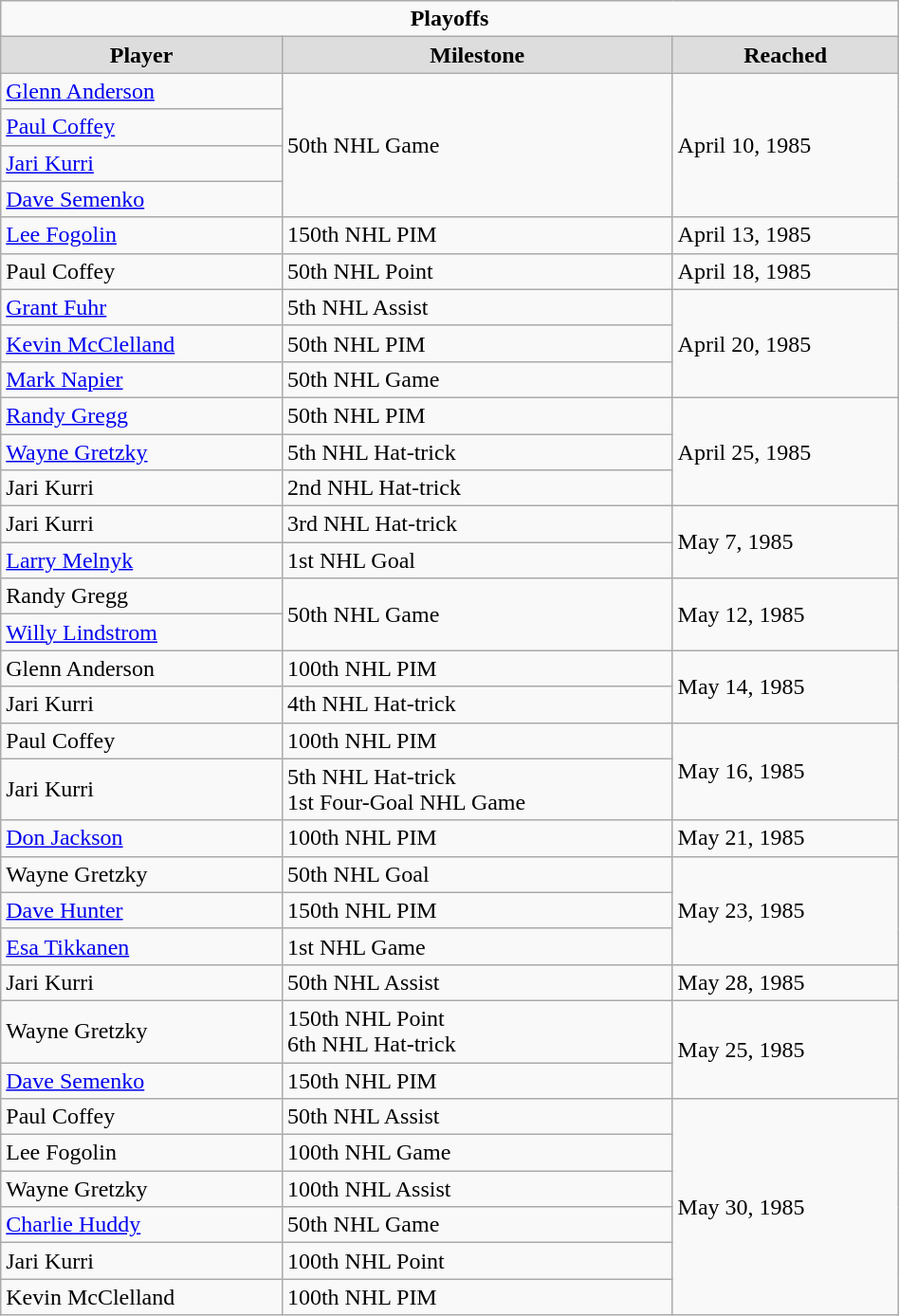<table class="wikitable" style="width:50%;">
<tr>
<td colspan="10" style="text-align:center;"><strong>Playoffs</strong></td>
</tr>
<tr style="text-align:center; background:#ddd;">
<td><strong>Player</strong></td>
<td><strong>Milestone</strong></td>
<td><strong>Reached</strong></td>
</tr>
<tr>
<td><a href='#'>Glenn Anderson</a></td>
<td rowspan="4">50th NHL Game</td>
<td rowspan="4">April 10, 1985</td>
</tr>
<tr>
<td><a href='#'>Paul Coffey</a></td>
</tr>
<tr>
<td><a href='#'>Jari Kurri</a></td>
</tr>
<tr>
<td><a href='#'>Dave Semenko</a></td>
</tr>
<tr>
<td><a href='#'>Lee Fogolin</a></td>
<td>150th NHL PIM</td>
<td>April 13, 1985</td>
</tr>
<tr>
<td>Paul Coffey</td>
<td>50th NHL Point</td>
<td>April 18, 1985</td>
</tr>
<tr>
<td><a href='#'>Grant Fuhr</a></td>
<td>5th NHL Assist</td>
<td rowspan="3">April 20, 1985</td>
</tr>
<tr>
<td><a href='#'>Kevin McClelland</a></td>
<td>50th NHL PIM</td>
</tr>
<tr>
<td><a href='#'>Mark Napier</a></td>
<td>50th NHL Game</td>
</tr>
<tr>
<td><a href='#'>Randy Gregg</a></td>
<td>50th NHL PIM</td>
<td rowspan="3">April 25, 1985</td>
</tr>
<tr>
<td><a href='#'>Wayne Gretzky</a></td>
<td>5th NHL Hat-trick</td>
</tr>
<tr>
<td>Jari Kurri</td>
<td>2nd NHL Hat-trick</td>
</tr>
<tr>
<td>Jari Kurri</td>
<td>3rd NHL Hat-trick</td>
<td rowspan="2">May 7, 1985</td>
</tr>
<tr>
<td><a href='#'>Larry Melnyk</a></td>
<td>1st NHL Goal</td>
</tr>
<tr>
<td>Randy Gregg</td>
<td rowspan="2">50th NHL Game</td>
<td rowspan="2">May 12, 1985</td>
</tr>
<tr>
<td><a href='#'>Willy Lindstrom</a></td>
</tr>
<tr>
<td>Glenn Anderson</td>
<td>100th NHL PIM</td>
<td rowspan="2">May 14, 1985</td>
</tr>
<tr>
<td>Jari Kurri</td>
<td>4th NHL Hat-trick</td>
</tr>
<tr>
<td>Paul Coffey</td>
<td>100th NHL PIM</td>
<td rowspan="2">May 16, 1985</td>
</tr>
<tr>
<td>Jari Kurri</td>
<td>5th NHL Hat-trick<br>1st Four-Goal NHL Game</td>
</tr>
<tr>
<td><a href='#'>Don Jackson</a></td>
<td>100th NHL PIM</td>
<td>May 21, 1985</td>
</tr>
<tr>
<td>Wayne Gretzky</td>
<td>50th NHL Goal</td>
<td rowspan="3">May 23, 1985</td>
</tr>
<tr>
<td><a href='#'>Dave Hunter</a></td>
<td>150th NHL PIM</td>
</tr>
<tr>
<td><a href='#'>Esa Tikkanen</a></td>
<td>1st NHL Game</td>
</tr>
<tr>
<td>Jari Kurri</td>
<td>50th NHL Assist</td>
<td>May 28, 1985</td>
</tr>
<tr>
<td>Wayne Gretzky</td>
<td>150th NHL Point<br>6th NHL Hat-trick</td>
<td rowspan="2">May 25, 1985</td>
</tr>
<tr>
<td><a href='#'>Dave Semenko</a></td>
<td>150th NHL PIM</td>
</tr>
<tr>
<td>Paul Coffey</td>
<td>50th NHL Assist</td>
<td rowspan="6">May 30, 1985</td>
</tr>
<tr>
<td>Lee Fogolin</td>
<td>100th NHL Game</td>
</tr>
<tr>
<td>Wayne Gretzky</td>
<td>100th NHL Assist</td>
</tr>
<tr>
<td><a href='#'>Charlie Huddy</a></td>
<td>50th NHL Game</td>
</tr>
<tr>
<td>Jari Kurri</td>
<td>100th NHL Point</td>
</tr>
<tr>
<td>Kevin McClelland</td>
<td>100th NHL PIM</td>
</tr>
</table>
